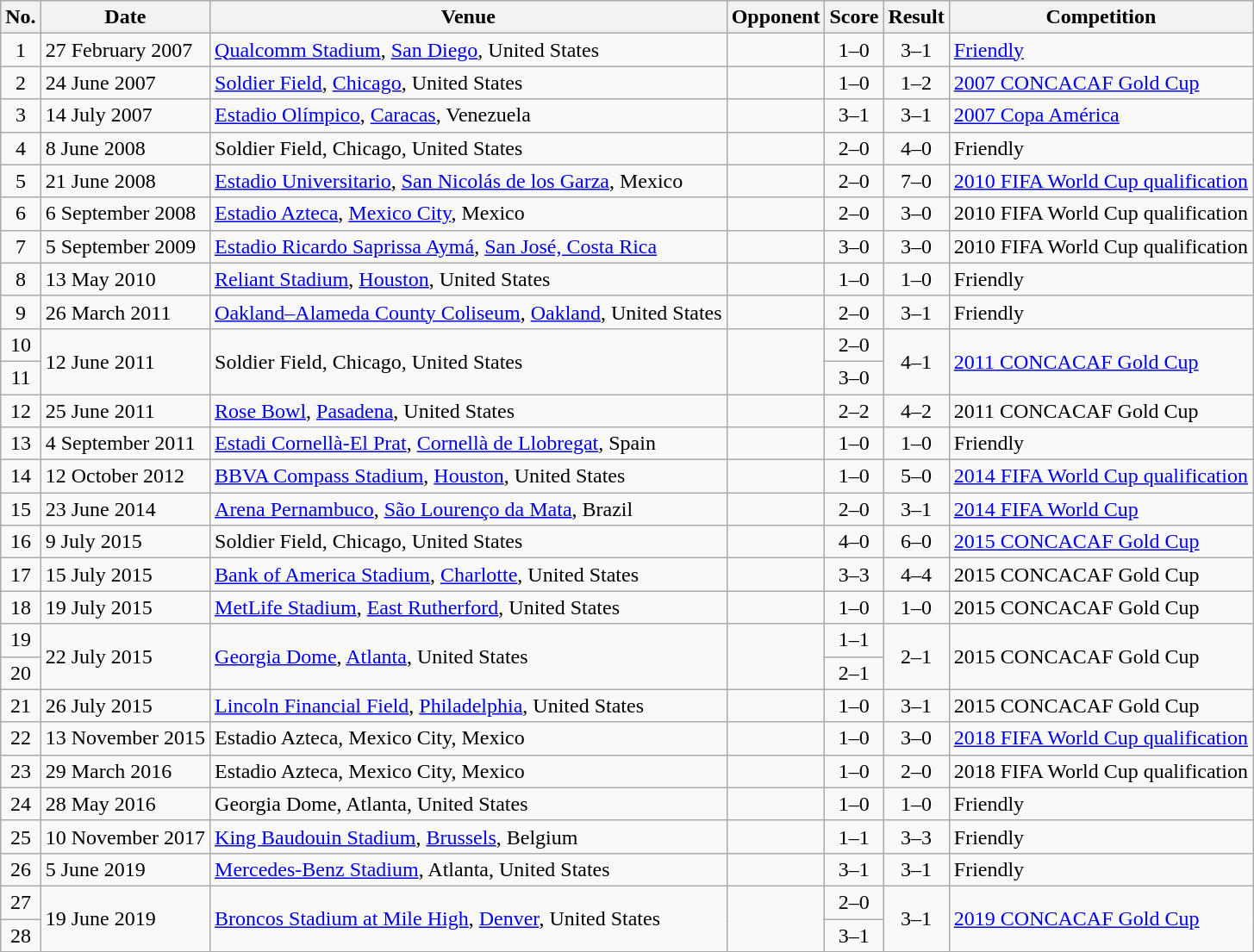<table class="wikitable sortable">
<tr>
<th scope="col">No.</th>
<th scope="col">Date</th>
<th scope="col">Venue</th>
<th scope="col">Opponent</th>
<th scope="col">Score</th>
<th scope="col">Result</th>
<th scope="col">Competition</th>
</tr>
<tr>
<td align="center">1</td>
<td>27 February 2007</td>
<td><a href='#'>Qualcomm Stadium</a>, <a href='#'>San Diego</a>, United States</td>
<td></td>
<td align="center">1–0</td>
<td align="center">3–1</td>
<td><a href='#'>Friendly</a></td>
</tr>
<tr>
<td align="center">2</td>
<td>24 June 2007</td>
<td><a href='#'>Soldier Field</a>, <a href='#'>Chicago</a>, United States</td>
<td></td>
<td align="center">1–0</td>
<td align="center">1–2</td>
<td><a href='#'>2007 CONCACAF Gold Cup</a></td>
</tr>
<tr>
<td align="center">3</td>
<td>14 July 2007</td>
<td><a href='#'>Estadio Olímpico</a>, <a href='#'>Caracas</a>, Venezuela</td>
<td></td>
<td align="center">3–1</td>
<td align="center">3–1</td>
<td><a href='#'>2007 Copa América</a></td>
</tr>
<tr>
<td align="center">4</td>
<td>8 June 2008</td>
<td>Soldier Field, Chicago, United States</td>
<td></td>
<td align="center">2–0</td>
<td align="center">4–0</td>
<td>Friendly</td>
</tr>
<tr>
<td align="center">5</td>
<td>21 June 2008</td>
<td><a href='#'>Estadio Universitario</a>, <a href='#'>San Nicolás de los Garza</a>, Mexico</td>
<td></td>
<td align="center">2–0</td>
<td align="center">7–0</td>
<td><a href='#'>2010 FIFA World Cup qualification</a></td>
</tr>
<tr>
<td align="center">6</td>
<td>6 September 2008</td>
<td><a href='#'>Estadio Azteca</a>, <a href='#'>Mexico City</a>, Mexico</td>
<td></td>
<td align="center">2–0</td>
<td align="center">3–0</td>
<td>2010 FIFA World Cup qualification</td>
</tr>
<tr>
<td align="center">7</td>
<td>5 September 2009</td>
<td><a href='#'>Estadio Ricardo Saprissa Aymá</a>, <a href='#'>San José, Costa Rica</a></td>
<td></td>
<td align="center">3–0</td>
<td align="center">3–0</td>
<td>2010 FIFA World Cup qualification</td>
</tr>
<tr>
<td align="center">8</td>
<td>13 May 2010</td>
<td><a href='#'>Reliant Stadium</a>, <a href='#'>Houston</a>, United States</td>
<td></td>
<td align="center">1–0</td>
<td align=center>1–0</td>
<td>Friendly</td>
</tr>
<tr>
<td align="center">9</td>
<td>26 March 2011</td>
<td><a href='#'>Oakland–Alameda County Coliseum</a>, <a href='#'>Oakland</a>, United States</td>
<td></td>
<td align="center">2–0</td>
<td align="center">3–1</td>
<td>Friendly</td>
</tr>
<tr>
<td align="center">10</td>
<td rowspan="2">12 June 2011</td>
<td rowspan="2">Soldier Field, Chicago, United States</td>
<td rowspan="2"></td>
<td align="center">2–0</td>
<td rowspan="2" style="text-align:center">4–1</td>
<td rowspan="2"><a href='#'>2011 CONCACAF Gold Cup</a></td>
</tr>
<tr>
<td align="center">11</td>
<td align="center">3–0</td>
</tr>
<tr>
<td align="center">12</td>
<td>25 June 2011</td>
<td><a href='#'>Rose Bowl</a>, <a href='#'>Pasadena</a>, United States</td>
<td></td>
<td align="center">2–2</td>
<td align=center>4–2</td>
<td>2011 CONCACAF Gold Cup</td>
</tr>
<tr>
<td align="center">13</td>
<td>4 September 2011</td>
<td><a href='#'>Estadi Cornellà-El Prat</a>, <a href='#'>Cornellà de Llobregat</a>, Spain</td>
<td></td>
<td align="center">1–0</td>
<td align="center">1–0</td>
<td>Friendly</td>
</tr>
<tr>
<td align="center">14</td>
<td>12 October 2012</td>
<td><a href='#'>BBVA Compass Stadium</a>, <a href='#'>Houston</a>, United States</td>
<td></td>
<td align="center">1–0</td>
<td align="center">5–0</td>
<td><a href='#'>2014 FIFA World Cup qualification</a></td>
</tr>
<tr>
<td align="center">15</td>
<td>23 June 2014</td>
<td><a href='#'>Arena Pernambuco</a>, <a href='#'>São Lourenço da Mata</a>, Brazil</td>
<td></td>
<td align="center">2–0</td>
<td align="center">3–1</td>
<td><a href='#'>2014 FIFA World Cup</a></td>
</tr>
<tr>
<td align="center">16</td>
<td>9 July 2015</td>
<td>Soldier Field, Chicago, United States</td>
<td></td>
<td align="center">4–0</td>
<td align="center">6–0</td>
<td><a href='#'>2015 CONCACAF Gold Cup</a></td>
</tr>
<tr>
<td align="center">17</td>
<td>15 July 2015</td>
<td><a href='#'>Bank of America Stadium</a>, <a href='#'>Charlotte</a>, United States</td>
<td></td>
<td align="center">3–3</td>
<td align="center">4–4</td>
<td>2015 CONCACAF Gold Cup</td>
</tr>
<tr>
<td align="center">18</td>
<td>19 July 2015</td>
<td><a href='#'>MetLife Stadium</a>, <a href='#'>East Rutherford</a>, United States</td>
<td></td>
<td align="center">1–0</td>
<td align="center">1–0</td>
<td>2015 CONCACAF Gold Cup</td>
</tr>
<tr>
<td align="center">19</td>
<td rowspan="2">22 July 2015</td>
<td rowspan="2"><a href='#'>Georgia Dome</a>, <a href='#'>Atlanta</a>, United States</td>
<td rowspan="2"></td>
<td align="center">1–1</td>
<td rowspan="2" style="text-align:center">2–1</td>
<td rowspan="2">2015 CONCACAF Gold Cup</td>
</tr>
<tr>
<td align="center">20</td>
<td align="center">2–1</td>
</tr>
<tr>
<td align="center">21</td>
<td>26 July 2015</td>
<td><a href='#'>Lincoln Financial Field</a>, <a href='#'>Philadelphia</a>, United States</td>
<td></td>
<td align="center">1–0</td>
<td align="center">3–1</td>
<td>2015 CONCACAF Gold Cup</td>
</tr>
<tr>
<td align="center">22</td>
<td>13 November 2015</td>
<td>Estadio Azteca, Mexico City, Mexico</td>
<td></td>
<td align="center">1–0</td>
<td align="center">3–0</td>
<td><a href='#'>2018 FIFA World Cup qualification</a></td>
</tr>
<tr>
<td align="center">23</td>
<td>29 March 2016</td>
<td>Estadio Azteca, Mexico City, Mexico</td>
<td></td>
<td align="center">1–0</td>
<td align="center">2–0</td>
<td>2018 FIFA World Cup qualification</td>
</tr>
<tr>
<td align="center">24</td>
<td>28 May 2016</td>
<td>Georgia Dome, Atlanta, United States</td>
<td></td>
<td align="center">1–0</td>
<td align="center">1–0</td>
<td>Friendly</td>
</tr>
<tr>
<td align="center">25</td>
<td>10 November 2017</td>
<td><a href='#'>King Baudouin Stadium</a>, <a href='#'>Brussels</a>, Belgium</td>
<td></td>
<td align="center">1–1</td>
<td align="center">3–3</td>
<td>Friendly</td>
</tr>
<tr>
<td align="center">26</td>
<td>5 June 2019</td>
<td><a href='#'>Mercedes-Benz Stadium</a>, Atlanta, United States</td>
<td></td>
<td align="center">3–1</td>
<td align="center">3–1</td>
<td>Friendly</td>
</tr>
<tr>
<td align="center">27</td>
<td rowspan="2">19 June 2019</td>
<td rowspan="2"><a href='#'>Broncos Stadium at Mile High</a>, <a href='#'>Denver</a>, United States</td>
<td rowspan="2"></td>
<td align="center">2–0</td>
<td rowspan="2" style="text-align:center">3–1</td>
<td rowspan="2"><a href='#'>2019 CONCACAF Gold Cup</a></td>
</tr>
<tr>
<td align="center">28</td>
<td align="center">3–1</td>
</tr>
</table>
